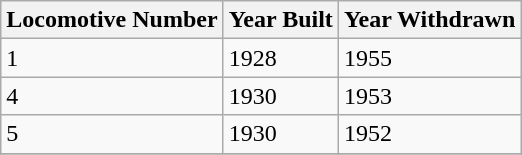<table class="wikitable">
<tr>
<th>Locomotive Number</th>
<th>Year Built</th>
<th>Year Withdrawn</th>
</tr>
<tr>
<td>1</td>
<td>1928</td>
<td>1955</td>
</tr>
<tr>
<td>4</td>
<td>1930</td>
<td>1953</td>
</tr>
<tr>
<td>5</td>
<td>1930</td>
<td>1952</td>
</tr>
<tr>
</tr>
</table>
